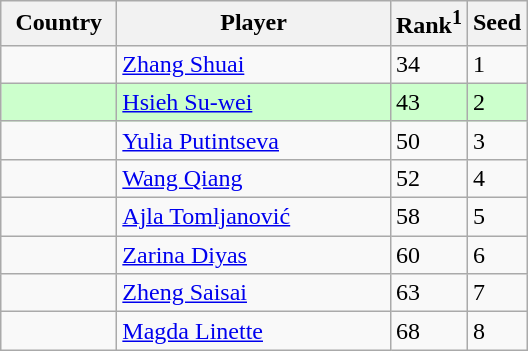<table class="sortable wikitable">
<tr>
<th width="70">Country</th>
<th width="175">Player</th>
<th>Rank<sup>1</sup></th>
<th>Seed</th>
</tr>
<tr>
<td></td>
<td><a href='#'>Zhang Shuai</a></td>
<td>34</td>
<td>1</td>
</tr>
<tr style="background:#cfc;">
<td></td>
<td><a href='#'>Hsieh Su-wei</a></td>
<td>43</td>
<td>2</td>
</tr>
<tr>
<td></td>
<td><a href='#'>Yulia Putintseva</a></td>
<td>50</td>
<td>3</td>
</tr>
<tr>
<td></td>
<td><a href='#'>Wang Qiang</a></td>
<td>52</td>
<td>4</td>
</tr>
<tr>
<td></td>
<td><a href='#'>Ajla Tomljanović</a></td>
<td>58</td>
<td>5</td>
</tr>
<tr>
<td></td>
<td><a href='#'>Zarina Diyas</a></td>
<td>60</td>
<td>6</td>
</tr>
<tr>
<td></td>
<td><a href='#'>Zheng Saisai</a></td>
<td>63</td>
<td>7</td>
</tr>
<tr>
<td></td>
<td><a href='#'>Magda Linette</a></td>
<td>68</td>
<td>8</td>
</tr>
</table>
